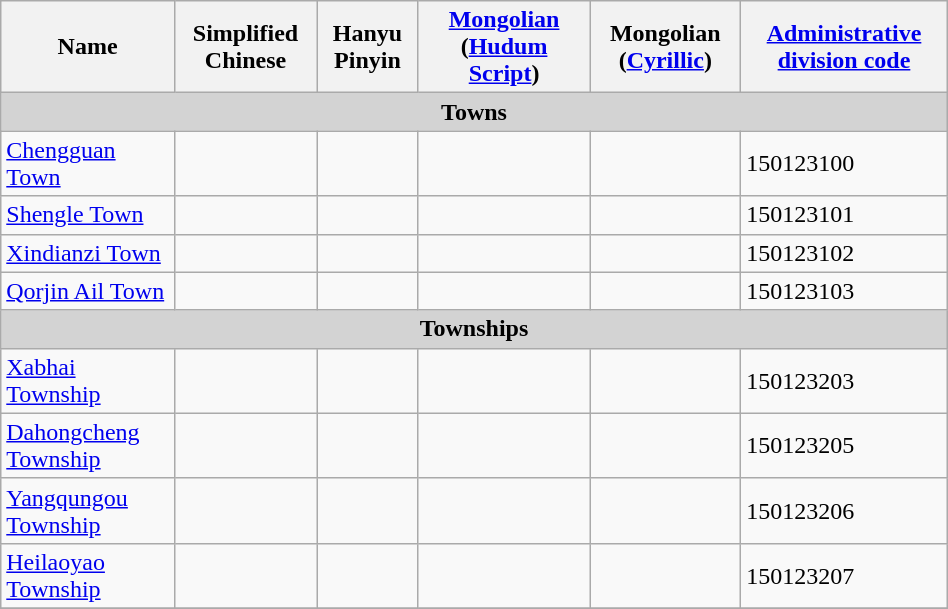<table class="wikitable" align="center" style="width:50%; border="1">
<tr>
<th>Name</th>
<th>Simplified Chinese</th>
<th>Hanyu Pinyin</th>
<th><a href='#'>Mongolian</a> (<a href='#'>Hudum Script</a>)</th>
<th>Mongolian (<a href='#'>Cyrillic</a>)</th>
<th><a href='#'>Administrative division code</a></th>
</tr>
<tr>
<td colspan="6"  style="text-align:center; background:#d3d3d3;"><strong>Towns</strong></td>
</tr>
<tr --------->
<td><a href='#'>Chengguan Town</a></td>
<td></td>
<td></td>
<td></td>
<td></td>
<td>150123100</td>
</tr>
<tr>
<td><a href='#'>Shengle Town</a></td>
<td></td>
<td></td>
<td></td>
<td></td>
<td>150123101</td>
</tr>
<tr>
<td><a href='#'>Xindianzi Town</a></td>
<td></td>
<td></td>
<td></td>
<td></td>
<td>150123102</td>
</tr>
<tr>
<td><a href='#'>Qorjin Ail Town</a></td>
<td></td>
<td></td>
<td></td>
<td></td>
<td>150123103</td>
</tr>
<tr>
<td colspan="6"  style="text-align:center; background:#d3d3d3;"><strong>Townships</strong></td>
</tr>
<tr --------->
<td><a href='#'>Xabhai Township</a></td>
<td></td>
<td></td>
<td></td>
<td></td>
<td>150123203</td>
</tr>
<tr>
<td><a href='#'>Dahongcheng Township</a></td>
<td></td>
<td></td>
<td></td>
<td></td>
<td>150123205</td>
</tr>
<tr>
<td><a href='#'>Yangqungou Township</a></td>
<td></td>
<td></td>
<td></td>
<td></td>
<td>150123206</td>
</tr>
<tr>
<td><a href='#'>Heilaoyao Township</a></td>
<td></td>
<td></td>
<td></td>
<td></td>
<td>150123207</td>
</tr>
<tr>
</tr>
</table>
